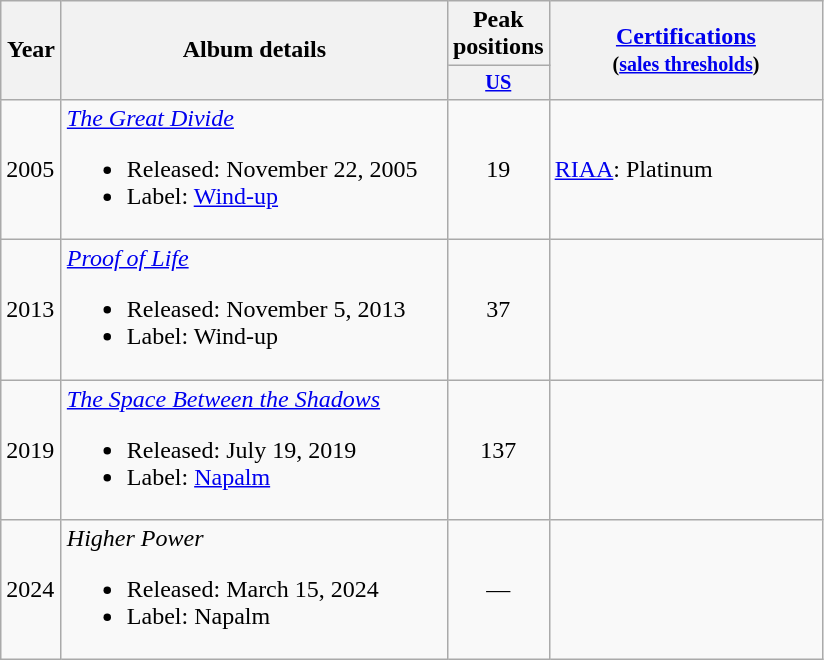<table class="wikitable">
<tr>
<th rowspan="2" style="width:33px;">Year</th>
<th rowspan="2" style="width:250px;">Album details</th>
<th>Peak positions</th>
<th rowspan="2" style="width:175px;"><a href='#'>Certifications</a><br><small>(<a href='#'>sales thresholds</a>)</small></th>
</tr>
<tr>
<th style="width:3em;font-size:85%"><a href='#'>US</a><br></th>
</tr>
<tr>
<td>2005</td>
<td><em><a href='#'>The Great Divide</a></em><br><ul><li>Released: November 22, 2005</li><li>Label: <a href='#'>Wind-up</a></li></ul></td>
<td style="text-align:center;">19</td>
<td><a href='#'>RIAA</a>: Platinum</td>
</tr>
<tr>
<td>2013</td>
<td><em><a href='#'>Proof of Life</a></em><br><ul><li>Released: November 5, 2013</li><li>Label: Wind-up</li></ul></td>
<td style="text-align:center;">37</td>
<td></td>
</tr>
<tr>
<td>2019</td>
<td><em><a href='#'>The Space Between the Shadows</a></em><br><ul><li>Released: July 19, 2019</li><li>Label: <a href='#'>Napalm</a></li></ul></td>
<td style="text-align:center;">137</td>
<td></td>
</tr>
<tr>
<td>2024</td>
<td><em>Higher Power</em><br><ul><li>Released: March 15, 2024</li><li>Label: Napalm</li></ul></td>
<td style="text-align:center;">—</td>
<td></td>
</tr>
</table>
